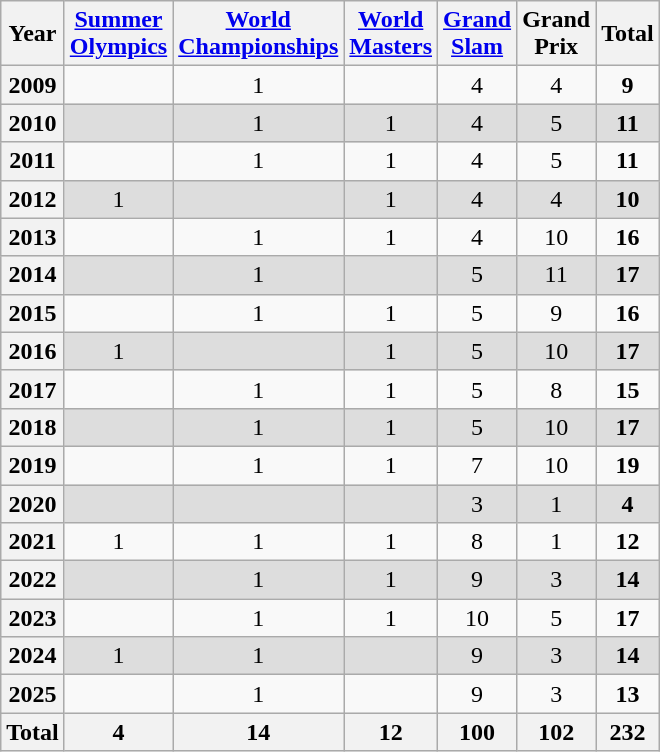<table class="wikitable sortable sort-under-center" style="text-align:center;">
<tr>
<th>Year</th>
<th><a href='#'>Summer<br>Olympics</a></th>
<th><a href='#'>World<br>Championships</a></th>
<th><a href='#'>World<br>Masters</a></th>
<th><a href='#'>Grand<br>Slam</a></th>
<th>Grand<br>Prix</th>
<th>Total</th>
</tr>
<tr>
<th>2009</th>
<td></td>
<td>1</td>
<td></td>
<td>4</td>
<td>4</td>
<td><strong>9</strong></td>
</tr>
<tr bgcolor=#dddddd>
<th>2010</th>
<td></td>
<td>1</td>
<td>1</td>
<td>4</td>
<td>5</td>
<td><strong>11</strong></td>
</tr>
<tr>
<th>2011</th>
<td></td>
<td>1</td>
<td>1</td>
<td>4</td>
<td>5</td>
<td><strong>11</strong></td>
</tr>
<tr bgcolor=#dddddd>
<th>2012</th>
<td>1</td>
<td></td>
<td>1</td>
<td>4</td>
<td>4</td>
<td><strong>10</strong></td>
</tr>
<tr>
<th>2013</th>
<td></td>
<td>1</td>
<td>1</td>
<td>4</td>
<td>10</td>
<td><strong>16</strong></td>
</tr>
<tr bgcolor=#dddddd>
<th>2014</th>
<td></td>
<td>1</td>
<td></td>
<td>5</td>
<td>11</td>
<td><strong>17</strong></td>
</tr>
<tr>
<th>2015</th>
<td></td>
<td>1</td>
<td>1</td>
<td>5</td>
<td>9</td>
<td><strong>16</strong></td>
</tr>
<tr bgcolor=#dddddd>
<th>2016</th>
<td>1</td>
<td></td>
<td>1</td>
<td>5</td>
<td>10</td>
<td><strong>17</strong></td>
</tr>
<tr>
<th>2017</th>
<td></td>
<td>1</td>
<td>1</td>
<td>5</td>
<td>8</td>
<td><strong>15</strong></td>
</tr>
<tr bgcolor=#dddddd>
<th>2018</th>
<td></td>
<td>1</td>
<td>1</td>
<td>5</td>
<td>10</td>
<td><strong>17</strong></td>
</tr>
<tr>
<th>2019</th>
<td></td>
<td>1</td>
<td>1</td>
<td>7</td>
<td>10</td>
<td><strong>19</strong></td>
</tr>
<tr bgcolor=#dddddd>
<th>2020</th>
<td></td>
<td></td>
<td></td>
<td>3</td>
<td>1</td>
<td><strong>4</strong></td>
</tr>
<tr>
<th>2021</th>
<td>1</td>
<td>1</td>
<td>1</td>
<td>8</td>
<td>1</td>
<td><strong>12</strong></td>
</tr>
<tr bgcolor=#dddddd>
<th>2022</th>
<td></td>
<td>1</td>
<td>1</td>
<td>9</td>
<td>3</td>
<td><strong>14</strong></td>
</tr>
<tr>
<th>2023</th>
<td></td>
<td>1</td>
<td>1</td>
<td>10</td>
<td>5</td>
<td><strong>17</strong></td>
</tr>
<tr bgcolor=#dddddd>
<th>2024</th>
<td>1</td>
<td>1</td>
<td></td>
<td>9</td>
<td>3</td>
<td><strong>14</strong></td>
</tr>
<tr>
<th>2025</th>
<td></td>
<td>1</td>
<td></td>
<td>9</td>
<td>3</td>
<td><strong>13</strong></td>
</tr>
<tr>
<th>Total</th>
<th>4</th>
<th>14</th>
<th>12</th>
<th>100</th>
<th>102</th>
<th>232</th>
</tr>
</table>
